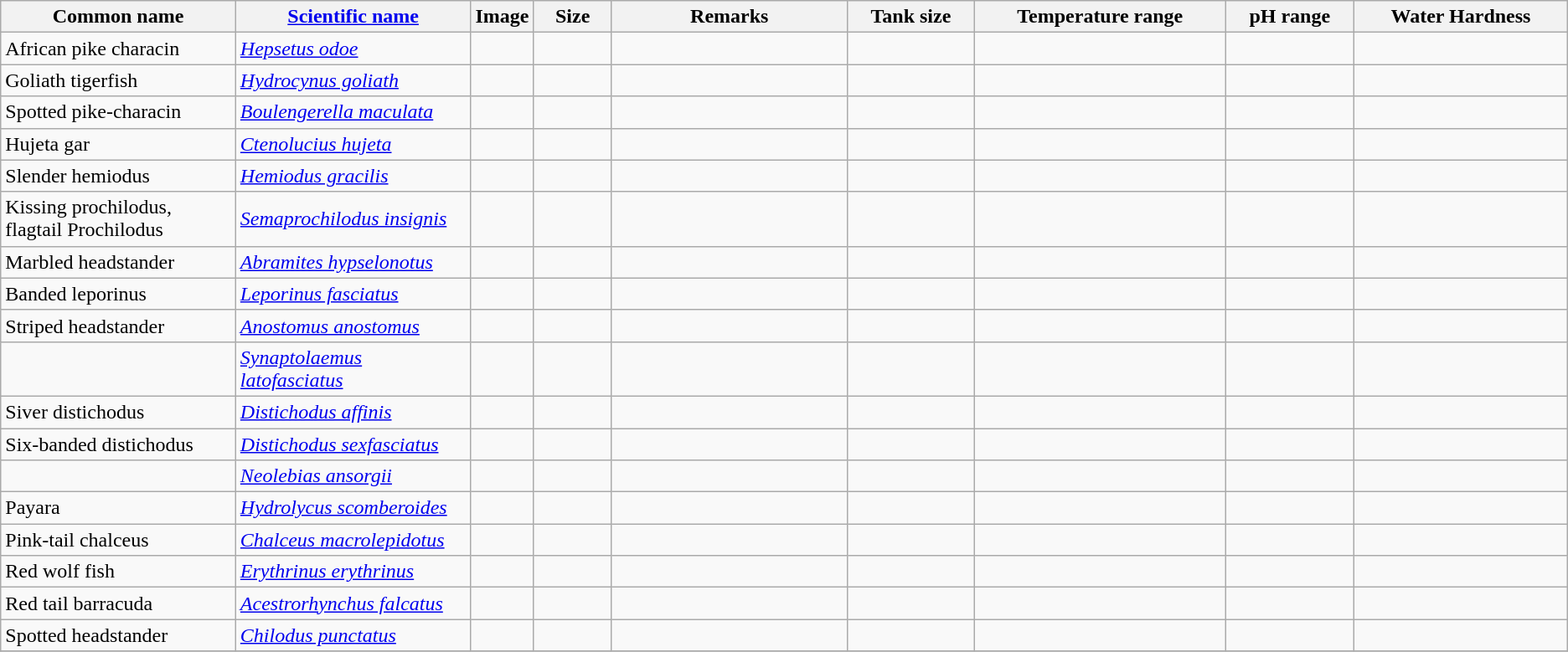<table class="wikitable sortable">
<tr>
<th width="15%">Common name</th>
<th width="15%"><a href='#'>Scientific name</a></th>
<th width="1%">Image</th>
<th width="5%">Size</th>
<th width="15%">Remarks</th>
<th>Tank size</th>
<th class="unsortable">Temperature range</th>
<th class="unsortable">pH range</th>
<th>Water Hardness</th>
</tr>
<tr>
<td>African pike characin</td>
<td><em><a href='#'>Hepsetus odoe</a></em></td>
<td align="center"></td>
<td align="center"></td>
<td></td>
<td></td>
<td></td>
<td></td>
<td></td>
</tr>
<tr>
<td>Goliath tigerfish</td>
<td><em><a href='#'>Hydrocynus goliath</a></em></td>
<td align="center"></td>
<td align="center"></td>
<td></td>
<td></td>
<td></td>
<td></td>
<td></td>
</tr>
<tr>
<td>Spotted pike-characin</td>
<td><em><a href='#'>Boulengerella maculata</a></em></td>
<td align="center"></td>
<td align="center"></td>
<td></td>
<td></td>
<td></td>
<td></td>
<td></td>
</tr>
<tr>
<td>Hujeta gar</td>
<td><em><a href='#'>Ctenolucius hujeta</a></em></td>
<td align="center"></td>
<td align="center"></td>
<td></td>
<td></td>
<td></td>
<td></td>
<td></td>
</tr>
<tr>
<td>Slender hemiodus</td>
<td><em><a href='#'>Hemiodus gracilis</a></em></td>
<td align="center"></td>
<td align="center"></td>
<td></td>
<td></td>
<td></td>
<td></td>
<td></td>
</tr>
<tr>
<td>Kissing prochilodus, flagtail Prochilodus</td>
<td><em><a href='#'>Semaprochilodus insignis</a></em></td>
<td align="center"></td>
<td align="center"></td>
<td></td>
<td></td>
<td></td>
<td></td>
<td></td>
</tr>
<tr>
<td>Marbled headstander</td>
<td><em><a href='#'>Abramites hypselonotus</a></em></td>
<td align="center"></td>
<td align="center"></td>
<td></td>
<td></td>
<td></td>
<td></td>
<td></td>
</tr>
<tr>
<td>Banded leporinus</td>
<td><em><a href='#'>Leporinus fasciatus</a></em></td>
<td align="center"></td>
<td align="center"></td>
<td></td>
<td></td>
<td></td>
<td></td>
<td></td>
</tr>
<tr>
<td>Striped headstander</td>
<td><em><a href='#'>Anostomus anostomus</a></em></td>
<td align="center"></td>
<td align="center"></td>
<td></td>
<td></td>
<td></td>
<td></td>
<td></td>
</tr>
<tr>
<td></td>
<td><em><a href='#'>Synaptolaemus latofasciatus</a></em></td>
<td align="center"></td>
<td align="center"></td>
<td></td>
<td></td>
<td></td>
<td></td>
<td></td>
</tr>
<tr>
<td>Siver distichodus</td>
<td><em><a href='#'>Distichodus affinis</a></em></td>
<td align="center"></td>
<td align="center"></td>
<td></td>
<td></td>
<td></td>
<td></td>
<td></td>
</tr>
<tr>
<td>Six-banded distichodus</td>
<td><em><a href='#'>Distichodus sexfasciatus</a></em></td>
<td align="center"></td>
<td align="center"></td>
<td></td>
<td></td>
<td></td>
<td></td>
<td></td>
</tr>
<tr>
<td></td>
<td><em><a href='#'>Neolebias ansorgii</a></em></td>
<td align="center"></td>
<td align="center"></td>
<td></td>
<td></td>
<td></td>
<td></td>
<td></td>
</tr>
<tr>
<td>Payara</td>
<td><em><a href='#'>Hydrolycus scomberoides</a></em></td>
<td align="center"></td>
<td align="center"></td>
<td></td>
<td></td>
<td></td>
<td></td>
<td></td>
</tr>
<tr>
<td>Pink-tail chalceus</td>
<td><em><a href='#'>Chalceus macrolepidotus</a></em></td>
<td align="center"></td>
<td align="center"></td>
<td></td>
<td></td>
<td></td>
<td></td>
<td></td>
</tr>
<tr>
<td>Red wolf fish</td>
<td><em><a href='#'>Erythrinus erythrinus</a></em></td>
<td align="center"></td>
<td align="center"></td>
<td></td>
<td></td>
<td></td>
<td></td>
<td></td>
</tr>
<tr>
<td>Red tail barracuda</td>
<td><em><a href='#'>Acestrorhynchus falcatus</a></em></td>
<td align="center"></td>
<td align="center"></td>
<td></td>
<td></td>
<td></td>
<td></td>
<td></td>
</tr>
<tr>
<td>Spotted headstander</td>
<td><em><a href='#'>Chilodus punctatus</a></em></td>
<td align="center"></td>
<td align="center"></td>
<td></td>
<td></td>
<td></td>
<td></td>
<td></td>
</tr>
<tr>
</tr>
</table>
